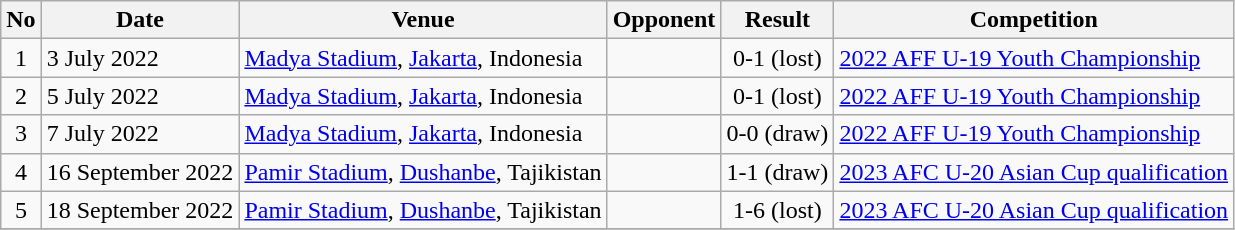<table class="wikitable">
<tr>
<th>No</th>
<th>Date</th>
<th>Venue</th>
<th>Opponent</th>
<th>Result</th>
<th>Competition</th>
</tr>
<tr>
<td align=center>1</td>
<td>3 July 2022</td>
<td><a href='#'>Madya Stadium</a>, <a href='#'>Jakarta</a>, Indonesia</td>
<td></td>
<td align=center>0-1 (lost)</td>
<td><a href='#'>2022 AFF U-19 Youth Championship</a></td>
</tr>
<tr>
<td align=center>2</td>
<td>5 July 2022</td>
<td><a href='#'>Madya Stadium</a>, <a href='#'>Jakarta</a>, Indonesia</td>
<td></td>
<td align=center>0-1 (lost)</td>
<td><a href='#'>2022 AFF U-19 Youth Championship</a></td>
</tr>
<tr>
<td align=center>3</td>
<td>7 July 2022</td>
<td><a href='#'>Madya Stadium</a>, <a href='#'>Jakarta</a>, Indonesia</td>
<td></td>
<td align=center>0-0 (draw)</td>
<td><a href='#'>2022 AFF U-19 Youth Championship</a></td>
</tr>
<tr>
<td align=center>4</td>
<td>16 September 2022</td>
<td><a href='#'>Pamir Stadium</a>, <a href='#'>Dushanbe</a>, Tajikistan</td>
<td></td>
<td align=center>1-1 (draw)</td>
<td><a href='#'>2023 AFC U-20 Asian Cup qualification</a></td>
</tr>
<tr>
<td align=center>5</td>
<td>18 September 2022</td>
<td><a href='#'>Pamir Stadium</a>, <a href='#'>Dushanbe</a>, Tajikistan</td>
<td></td>
<td align=center>1-6 (lost)</td>
<td><a href='#'>2023 AFC U-20 Asian Cup qualification</a></td>
</tr>
<tr>
</tr>
</table>
